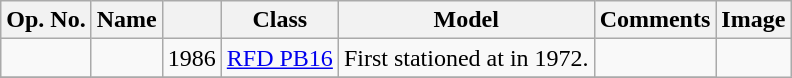<table class="wikitable">
<tr>
<th>Op. No.</th>
<th>Name</th>
<th></th>
<th>Class</th>
<th>Model</th>
<th>Comments</th>
<th>Image</th>
</tr>
<tr>
<td></td>
<td></td>
<td>1986</td>
<td><a href='#'>RFD PB16</a></td>
<td>First stationed at  in 1972.</td>
<td></td>
</tr>
<tr>
</tr>
</table>
